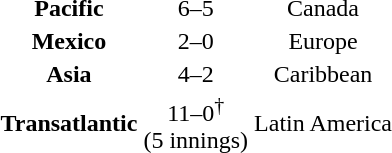<table>
<tr>
<td align=center><strong>Pacific</strong></td>
<td align=center>6–5</td>
<td align=center>Canada</td>
</tr>
<tr>
<td align=center><strong>Mexico</strong></td>
<td align=center>2–0</td>
<td align=center>Europe</td>
</tr>
<tr>
<td align=center><strong>Asia</strong></td>
<td align=center>4–2</td>
<td align=center>Caribbean</td>
</tr>
<tr>
<td align=center><strong>Transatlantic</strong></td>
<td align=center>11–0<sup>†</sup><br>(5 innings)</td>
<td align=center>Latin America</td>
</tr>
</table>
